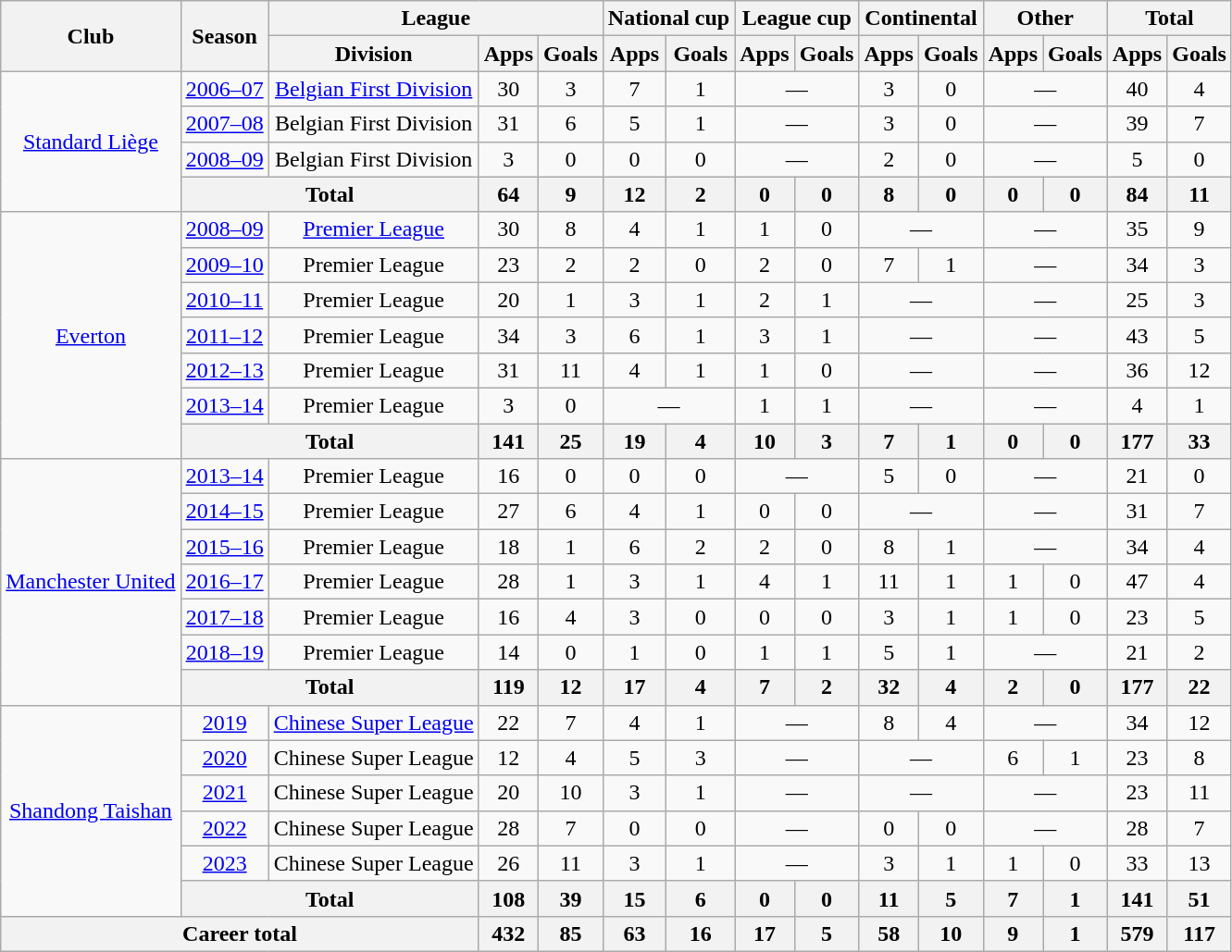<table class="wikitable" style="text-align: center;">
<tr>
<th rowspan="2">Club</th>
<th rowspan="2">Season</th>
<th colspan="3">League</th>
<th colspan="2">National cup</th>
<th colspan="2">League cup</th>
<th colspan="2">Continental</th>
<th colspan="2">Other</th>
<th colspan="2">Total</th>
</tr>
<tr>
<th>Division</th>
<th>Apps</th>
<th>Goals</th>
<th>Apps</th>
<th>Goals</th>
<th>Apps</th>
<th>Goals</th>
<th>Apps</th>
<th>Goals</th>
<th>Apps</th>
<th>Goals</th>
<th>Apps</th>
<th>Goals</th>
</tr>
<tr>
<td rowspan="4"><a href='#'>Standard Liège</a></td>
<td><a href='#'>2006–07</a></td>
<td><a href='#'>Belgian First Division</a></td>
<td>30</td>
<td>3</td>
<td>7</td>
<td>1</td>
<td colspan="2">—</td>
<td>3</td>
<td>0</td>
<td colspan="2">—</td>
<td>40</td>
<td>4</td>
</tr>
<tr>
<td><a href='#'>2007–08</a></td>
<td>Belgian First Division</td>
<td>31</td>
<td>6</td>
<td>5</td>
<td>1</td>
<td colspan="2">—</td>
<td>3</td>
<td>0</td>
<td colspan="2">—</td>
<td>39</td>
<td>7</td>
</tr>
<tr>
<td><a href='#'>2008–09</a></td>
<td>Belgian First Division</td>
<td>3</td>
<td>0</td>
<td>0</td>
<td>0</td>
<td colspan="2">—</td>
<td>2</td>
<td>0</td>
<td colspan="2">—</td>
<td>5</td>
<td>0</td>
</tr>
<tr>
<th colspan="2">Total</th>
<th>64</th>
<th>9</th>
<th>12</th>
<th>2</th>
<th>0</th>
<th>0</th>
<th>8</th>
<th>0</th>
<th>0</th>
<th>0</th>
<th>84</th>
<th>11</th>
</tr>
<tr>
<td rowspan="7"><a href='#'>Everton</a></td>
<td><a href='#'>2008–09</a></td>
<td><a href='#'>Premier League</a></td>
<td>30</td>
<td>8</td>
<td>4</td>
<td>1</td>
<td>1</td>
<td>0</td>
<td colspan="2">—</td>
<td colspan="2">—</td>
<td>35</td>
<td>9</td>
</tr>
<tr>
<td><a href='#'>2009–10</a></td>
<td>Premier League</td>
<td>23</td>
<td>2</td>
<td>2</td>
<td>0</td>
<td>2</td>
<td>0</td>
<td>7</td>
<td>1</td>
<td colspan="2">—</td>
<td>34</td>
<td>3</td>
</tr>
<tr>
<td><a href='#'>2010–11</a></td>
<td>Premier League</td>
<td>20</td>
<td>1</td>
<td>3</td>
<td>1</td>
<td>2</td>
<td>1</td>
<td colspan="2">—</td>
<td colspan="2">—</td>
<td>25</td>
<td>3</td>
</tr>
<tr>
<td><a href='#'>2011–12</a></td>
<td>Premier League</td>
<td>34</td>
<td>3</td>
<td>6</td>
<td>1</td>
<td>3</td>
<td>1</td>
<td colspan="2">—</td>
<td colspan="2">—</td>
<td>43</td>
<td>5</td>
</tr>
<tr>
<td><a href='#'>2012–13</a></td>
<td>Premier League</td>
<td>31</td>
<td>11</td>
<td>4</td>
<td>1</td>
<td>1</td>
<td>0</td>
<td colspan="2">—</td>
<td colspan="2">—</td>
<td>36</td>
<td>12</td>
</tr>
<tr>
<td><a href='#'>2013–14</a></td>
<td>Premier League</td>
<td>3</td>
<td>0</td>
<td colspan="2">—</td>
<td>1</td>
<td>1</td>
<td colspan="2">—</td>
<td colspan="2">—</td>
<td>4</td>
<td>1</td>
</tr>
<tr>
<th colspan="2">Total</th>
<th>141</th>
<th>25</th>
<th>19</th>
<th>4</th>
<th>10</th>
<th>3</th>
<th>7</th>
<th>1</th>
<th>0</th>
<th>0</th>
<th>177</th>
<th>33</th>
</tr>
<tr>
<td rowspan="7"><a href='#'>Manchester United</a></td>
<td><a href='#'>2013–14</a></td>
<td>Premier League</td>
<td>16</td>
<td>0</td>
<td>0</td>
<td>0</td>
<td colspan="2">—</td>
<td>5</td>
<td>0</td>
<td colspan="2">—</td>
<td>21</td>
<td>0</td>
</tr>
<tr>
<td><a href='#'>2014–15</a></td>
<td>Premier League</td>
<td>27</td>
<td>6</td>
<td>4</td>
<td>1</td>
<td>0</td>
<td>0</td>
<td colspan="2">—</td>
<td colspan="2">—</td>
<td>31</td>
<td>7</td>
</tr>
<tr>
<td><a href='#'>2015–16</a></td>
<td>Premier League</td>
<td>18</td>
<td>1</td>
<td>6</td>
<td>2</td>
<td>2</td>
<td>0</td>
<td>8</td>
<td>1</td>
<td colspan="2">—</td>
<td>34</td>
<td>4</td>
</tr>
<tr>
<td><a href='#'>2016–17</a></td>
<td>Premier League</td>
<td>28</td>
<td>1</td>
<td>3</td>
<td>1</td>
<td>4</td>
<td>1</td>
<td>11</td>
<td>1</td>
<td>1</td>
<td>0</td>
<td>47</td>
<td>4</td>
</tr>
<tr>
<td><a href='#'>2017–18</a></td>
<td>Premier League</td>
<td>16</td>
<td>4</td>
<td>3</td>
<td>0</td>
<td>0</td>
<td>0</td>
<td>3</td>
<td>1</td>
<td>1</td>
<td>0</td>
<td>23</td>
<td>5</td>
</tr>
<tr>
<td><a href='#'>2018–19</a></td>
<td>Premier League</td>
<td>14</td>
<td>0</td>
<td>1</td>
<td>0</td>
<td>1</td>
<td>1</td>
<td>5</td>
<td>1</td>
<td colspan="2">—</td>
<td>21</td>
<td>2</td>
</tr>
<tr>
<th colspan="2">Total</th>
<th>119</th>
<th>12</th>
<th>17</th>
<th>4</th>
<th>7</th>
<th>2</th>
<th>32</th>
<th>4</th>
<th>2</th>
<th>0</th>
<th>177</th>
<th>22</th>
</tr>
<tr>
<td rowspan="6"><a href='#'>Shandong Taishan</a></td>
<td><a href='#'>2019</a></td>
<td><a href='#'>Chinese Super League</a></td>
<td align=center>22</td>
<td>7</td>
<td>4</td>
<td>1</td>
<td colspan="2">—</td>
<td>8</td>
<td>4</td>
<td colspan="2">—</td>
<td>34</td>
<td>12</td>
</tr>
<tr>
<td><a href='#'>2020</a></td>
<td>Chinese Super League</td>
<td align=center>12</td>
<td>4</td>
<td>5</td>
<td>3</td>
<td colspan="2">—</td>
<td colspan="2">—</td>
<td>6</td>
<td>1</td>
<td>23</td>
<td>8</td>
</tr>
<tr>
<td><a href='#'>2021</a></td>
<td>Chinese Super League</td>
<td align=center>20</td>
<td>10</td>
<td>3</td>
<td>1</td>
<td colspan="2">—</td>
<td colspan="2">—</td>
<td colspan="2">—</td>
<td>23</td>
<td>11</td>
</tr>
<tr>
<td><a href='#'>2022</a></td>
<td>Chinese Super League</td>
<td align=center>28</td>
<td>7</td>
<td>0</td>
<td>0</td>
<td colspan="2">—</td>
<td>0</td>
<td>0</td>
<td colspan="2">—</td>
<td>28</td>
<td>7</td>
</tr>
<tr>
<td><a href='#'>2023</a></td>
<td>Chinese Super League</td>
<td align=center>26</td>
<td>11</td>
<td>3</td>
<td>1</td>
<td colspan="2">—</td>
<td>3</td>
<td>1</td>
<td>1</td>
<td>0</td>
<td>33</td>
<td>13</td>
</tr>
<tr>
<th colspan="2">Total</th>
<th>108</th>
<th>39</th>
<th>15</th>
<th>6</th>
<th>0</th>
<th>0</th>
<th>11</th>
<th>5</th>
<th>7</th>
<th>1</th>
<th>141</th>
<th>51</th>
</tr>
<tr>
<th colspan="3">Career total</th>
<th>432</th>
<th>85</th>
<th>63</th>
<th>16</th>
<th>17</th>
<th>5</th>
<th>58</th>
<th>10</th>
<th>9</th>
<th>1</th>
<th>579</th>
<th>117</th>
</tr>
</table>
